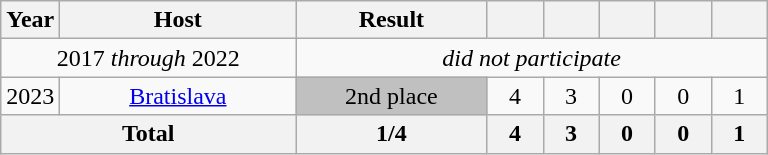<table class="wikitable" style="text-align:center">
<tr>
<th width=30>Year</th>
<th width=150>Host</th>
<th width=120>Result</th>
<th width=30></th>
<th width=30></th>
<th width=30></th>
<th width=30></th>
<th width=30></th>
</tr>
<tr>
<td colspan=2>2017 <em>through</em> 2022</td>
<td colspan=6><em>did not participate</em></td>
</tr>
<tr>
<td>2023</td>
<td> <a href='#'>Bratislava</a></td>
<td bgcolor="#c0c0c0"> 2nd place</td>
<td>4</td>
<td>3</td>
<td>0</td>
<td>0</td>
<td>1</td>
</tr>
<tr>
<th colspan=2>Total</th>
<th>1/4</th>
<th>4</th>
<th>3</th>
<th>0</th>
<th>0</th>
<th>1</th>
</tr>
</table>
